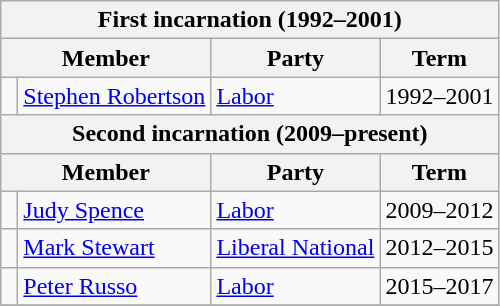<table class="wikitable">
<tr>
<th colspan="4">First incarnation (1992–2001)</th>
</tr>
<tr>
<th colspan="2">Member</th>
<th>Party</th>
<th>Term</th>
</tr>
<tr>
<td> </td>
<td><a href='#'>Stephen Robertson</a></td>
<td><a href='#'>Labor</a></td>
<td>1992–2001</td>
</tr>
<tr>
<th colspan="4">Second incarnation (2009–present)</th>
</tr>
<tr>
<th colspan="2">Member</th>
<th>Party</th>
<th>Term</th>
</tr>
<tr>
<td> </td>
<td><a href='#'>Judy Spence</a></td>
<td><a href='#'>Labor</a></td>
<td>2009–2012</td>
</tr>
<tr>
<td> </td>
<td><a href='#'>Mark Stewart</a></td>
<td><a href='#'>Liberal National</a></td>
<td>2012–2015</td>
</tr>
<tr>
<td> </td>
<td><a href='#'>Peter Russo</a></td>
<td><a href='#'>Labor</a></td>
<td>2015–2017</td>
</tr>
<tr>
</tr>
</table>
